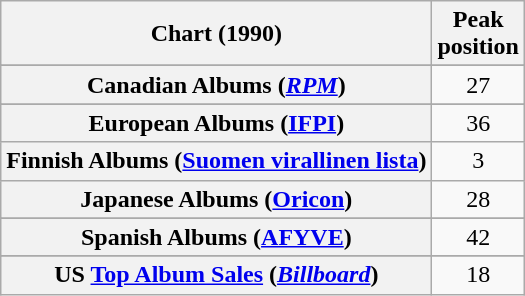<table class="wikitable sortable plainrowheaders" style="text-align:center">
<tr>
<th scope="col">Chart (1990)</th>
<th scope="col">Peak<br>position</th>
</tr>
<tr>
</tr>
<tr>
<th scope="row">Canadian Albums (<a href='#'><em>RPM</em></a>)</th>
<td>27</td>
</tr>
<tr>
</tr>
<tr>
<th scope="row">European Albums (<a href='#'>IFPI</a>)</th>
<td>36</td>
</tr>
<tr>
<th scope="row">Finnish Albums (<a href='#'>Suomen virallinen lista</a>)</th>
<td>3</td>
</tr>
<tr>
<th scope="row">Japanese Albums (<a href='#'>Oricon</a>)</th>
<td>28</td>
</tr>
<tr>
</tr>
<tr>
<th scope="row">Spanish Albums (<a href='#'>AFYVE</a>)</th>
<td>42</td>
</tr>
<tr>
</tr>
<tr>
</tr>
<tr>
</tr>
<tr>
</tr>
<tr>
<th scope="row">US <a href='#'>Top Album Sales</a> (<a href='#'><em>Billboard</em></a>)</th>
<td>18</td>
</tr>
</table>
